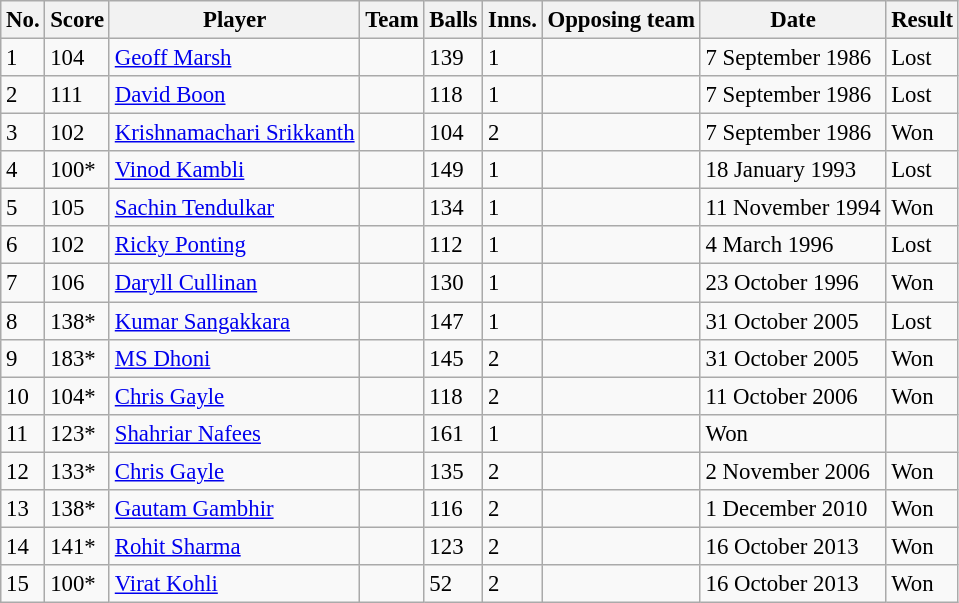<table class="wikitable sortable" style="font-size:95%">
<tr>
<th>No.</th>
<th>Score</th>
<th>Player</th>
<th>Team</th>
<th>Balls</th>
<th>Inns.</th>
<th>Opposing team</th>
<th>Date</th>
<th>Result</th>
</tr>
<tr>
<td>1</td>
<td>104</td>
<td><a href='#'>Geoff Marsh</a></td>
<td></td>
<td>139</td>
<td>1</td>
<td></td>
<td>7 September 1986</td>
<td>Lost</td>
</tr>
<tr>
<td>2</td>
<td>111</td>
<td><a href='#'>David Boon</a></td>
<td></td>
<td>118</td>
<td>1</td>
<td></td>
<td>7 September 1986</td>
<td>Lost</td>
</tr>
<tr>
<td>3</td>
<td>102</td>
<td><a href='#'>Krishnamachari Srikkanth</a></td>
<td></td>
<td>104</td>
<td>2</td>
<td></td>
<td>7 September 1986</td>
<td>Won</td>
</tr>
<tr>
<td>4</td>
<td>100*</td>
<td><a href='#'>Vinod Kambli</a></td>
<td></td>
<td>149</td>
<td>1</td>
<td></td>
<td>18 January 1993</td>
<td>Lost</td>
</tr>
<tr>
<td>5</td>
<td>105</td>
<td><a href='#'>Sachin Tendulkar</a></td>
<td></td>
<td>134</td>
<td>1</td>
<td></td>
<td>11 November 1994</td>
<td>Won</td>
</tr>
<tr>
<td>6</td>
<td>102</td>
<td><a href='#'>Ricky Ponting</a></td>
<td></td>
<td>112</td>
<td>1</td>
<td></td>
<td>4 March 1996</td>
<td>Lost</td>
</tr>
<tr>
<td>7</td>
<td>106</td>
<td><a href='#'>Daryll Cullinan</a></td>
<td></td>
<td>130</td>
<td>1</td>
<td></td>
<td>23 October 1996</td>
<td>Won</td>
</tr>
<tr>
<td>8</td>
<td>138*</td>
<td><a href='#'>Kumar Sangakkara</a></td>
<td></td>
<td>147</td>
<td>1</td>
<td></td>
<td>31 October 2005</td>
<td>Lost</td>
</tr>
<tr>
<td>9</td>
<td>183*</td>
<td><a href='#'>MS Dhoni</a></td>
<td></td>
<td>145</td>
<td>2</td>
<td></td>
<td>31 October 2005</td>
<td>Won</td>
</tr>
<tr>
<td>10</td>
<td>104*</td>
<td><a href='#'>Chris Gayle</a></td>
<td></td>
<td>118</td>
<td>2</td>
<td></td>
<td>11 October 2006</td>
<td>Won</td>
</tr>
<tr>
<td>11</td>
<td>123*</td>
<td><a href='#'>Shahriar Nafees</a></td>
<td></td>
<td>161</td>
<td>1</td>
<td></td>
<td>Won</td>
</tr>
<tr>
<td>12</td>
<td>133*</td>
<td><a href='#'>Chris Gayle</a></td>
<td></td>
<td>135</td>
<td>2</td>
<td></td>
<td>2 November 2006</td>
<td>Won</td>
</tr>
<tr>
<td>13</td>
<td>138*</td>
<td><a href='#'>Gautam Gambhir</a></td>
<td></td>
<td>116</td>
<td>2</td>
<td></td>
<td>1 December 2010</td>
<td>Won</td>
</tr>
<tr>
<td>14</td>
<td>141*</td>
<td><a href='#'>Rohit Sharma</a></td>
<td></td>
<td>123</td>
<td>2</td>
<td></td>
<td>16 October 2013</td>
<td>Won</td>
</tr>
<tr>
<td>15</td>
<td>100*</td>
<td><a href='#'>Virat Kohli</a></td>
<td></td>
<td>52</td>
<td>2</td>
<td></td>
<td>16 October 2013</td>
<td>Won</td>
</tr>
</table>
